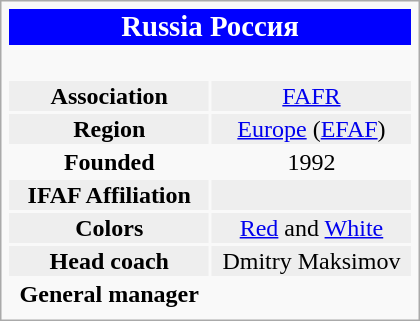<table class="infobox" width=280>
<tr align="center" bgcolor="#0000FF" style="color:white">
<td colspan=2 style="text-align:center;"><big> <strong>Russia  Россия</strong> </big></td>
</tr>
<tr align="center">
<td colspan=1><br></td>
<td></td>
</tr>
<tr align="center" bgcolor="#eeeeee">
<td><strong>Association</strong></td>
<td><a href='#'>FAFR</a></td>
</tr>
<tr align="center" bgcolor="#eeeeee">
<td><strong>Region</strong></td>
<td><a href='#'>Europe</a> (<a href='#'>EFAF</a>)</td>
</tr>
<tr align="center">
<td><strong>Founded</strong></td>
<td>1992</td>
</tr>
<tr align="center" bgcolor="#eeeeee">
<td><strong>IFAF Affiliation</strong></td>
<td></td>
</tr>
<tr align="center" bgcolor="#eeeeee">
<td><strong>Colors</strong></td>
<td><a href='#'>Red</a> and <a href='#'>White</a></td>
</tr>
<tr align="center" bgcolor="#eeeeee">
<td><strong>Head coach</strong></td>
<td>Dmitry Maksimov</td>
</tr>
<tr align="center">
<td><strong>General manager</strong></td>
<td></td>
</tr>
<tr align="center" bgcolor="#eeeeee">
</tr>
</table>
